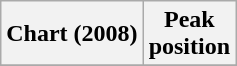<table class="wikitable sortable">
<tr>
<th>Chart (2008)</th>
<th>Peak<br>position</th>
</tr>
<tr>
</tr>
</table>
